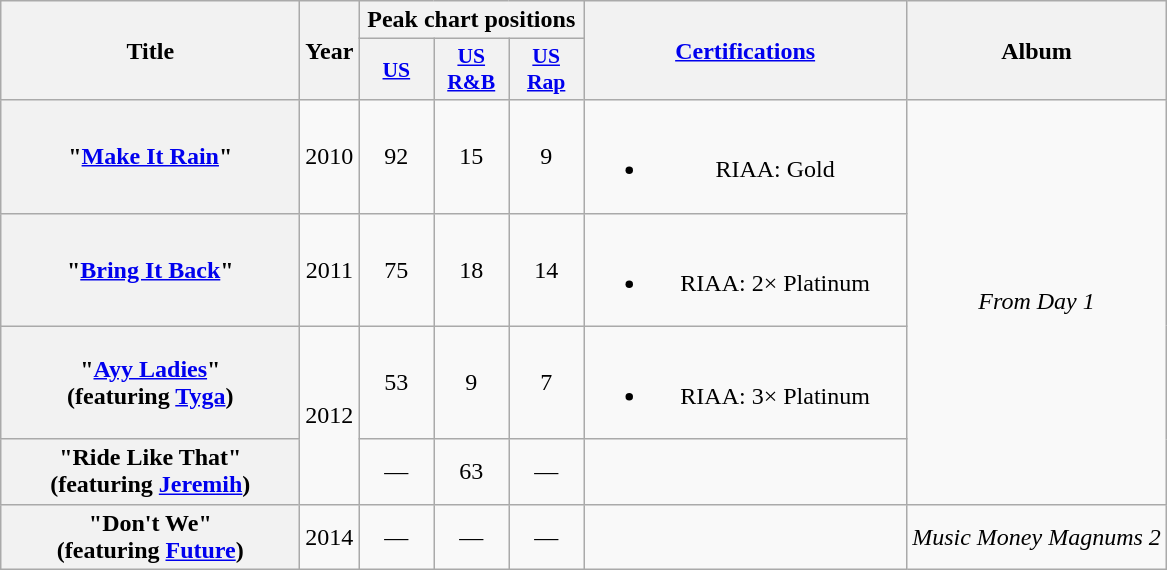<table class="wikitable plainrowheaders" style="text-align:center;">
<tr>
<th scope="col" rowspan="2" style="width:12em;">Title</th>
<th scope="col" rowspan="2">Year</th>
<th scope="col" colspan="3">Peak chart positions</th>
<th scope="col" rowspan="2" style="width:13em;"><a href='#'>Certifications</a></th>
<th scope="col" rowspan="2">Album</th>
</tr>
<tr>
<th scope="col" style="width:3em;font-size:90%;"><a href='#'>US</a><br></th>
<th scope="col" style="width:3em;font-size:90%;"><a href='#'>US R&B</a><br></th>
<th scope="col" style="width:3em;font-size:90%;"><a href='#'>US Rap</a><br></th>
</tr>
<tr>
<th scope="row">"<a href='#'>Make It Rain</a>"</th>
<td>2010</td>
<td>92</td>
<td>15</td>
<td>9</td>
<td><br><ul><li>RIAA: Gold</li></ul></td>
<td rowspan="4"><em>From Day 1</em></td>
</tr>
<tr>
<th scope="row">"<a href='#'>Bring It Back</a>"</th>
<td>2011</td>
<td>75</td>
<td>18</td>
<td>14</td>
<td><br><ul><li>RIAA: 2× Platinum</li></ul></td>
</tr>
<tr>
<th scope="row">"<a href='#'>Ayy Ladies</a>"<br><span>(featuring <a href='#'>Tyga</a>)</span></th>
<td rowspan="2">2012</td>
<td>53</td>
<td>9</td>
<td>7</td>
<td><br><ul><li>RIAA: 3× Platinum</li></ul></td>
</tr>
<tr>
<th scope="row">"Ride Like That"<br><span>(featuring <a href='#'>Jeremih</a>)</span></th>
<td>—</td>
<td>63</td>
<td>—</td>
<td></td>
</tr>
<tr>
<th scope="row">"Don't We"<br><span>(featuring <a href='#'>Future</a>)</span></th>
<td>2014</td>
<td>—</td>
<td>—</td>
<td>—</td>
<td></td>
<td><em>Music Money Magnums 2</em></td>
</tr>
</table>
